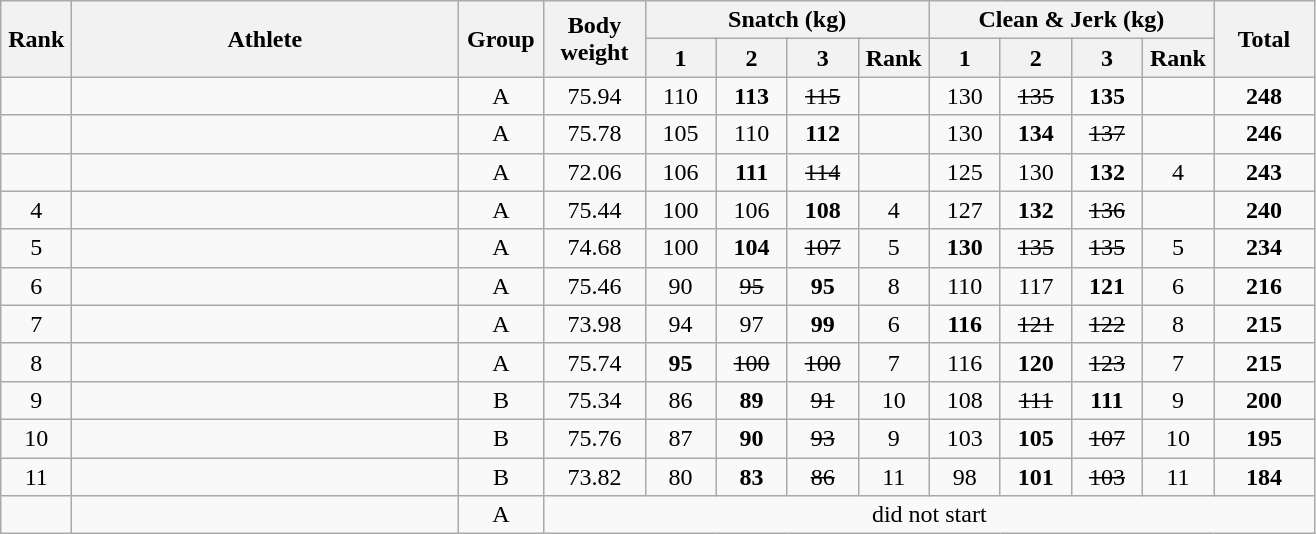<table class = "wikitable" style="text-align:center;">
<tr>
<th rowspan=2 width=40>Rank</th>
<th rowspan=2 width=250>Athlete</th>
<th rowspan=2 width=50>Group</th>
<th rowspan=2 width=60>Body weight</th>
<th colspan=4>Snatch (kg)</th>
<th colspan=4>Clean & Jerk (kg)</th>
<th rowspan=2 width=60>Total</th>
</tr>
<tr>
<th width=40>1</th>
<th width=40>2</th>
<th width=40>3</th>
<th width=40>Rank</th>
<th width=40>1</th>
<th width=40>2</th>
<th width=40>3</th>
<th width=40>Rank</th>
</tr>
<tr>
<td></td>
<td align=left></td>
<td>A</td>
<td>75.94</td>
<td>110</td>
<td><strong>113</strong></td>
<td><s>115</s></td>
<td></td>
<td>130</td>
<td><s>135</s></td>
<td><strong>135</strong></td>
<td></td>
<td><strong>248</strong></td>
</tr>
<tr>
<td></td>
<td align=left></td>
<td>A</td>
<td>75.78</td>
<td>105</td>
<td>110</td>
<td><strong>112</strong></td>
<td></td>
<td>130</td>
<td><strong>134</strong></td>
<td><s>137</s></td>
<td></td>
<td><strong>246</strong></td>
</tr>
<tr>
<td></td>
<td align=left></td>
<td>A</td>
<td>72.06</td>
<td>106</td>
<td><strong>111</strong></td>
<td><s>114</s></td>
<td></td>
<td>125</td>
<td>130</td>
<td><strong>132</strong></td>
<td>4</td>
<td><strong>243</strong></td>
</tr>
<tr>
<td>4</td>
<td align=left></td>
<td>A</td>
<td>75.44</td>
<td>100</td>
<td>106</td>
<td><strong>108</strong></td>
<td>4</td>
<td>127</td>
<td><strong>132</strong></td>
<td><s>136</s></td>
<td></td>
<td><strong>240</strong></td>
</tr>
<tr>
<td>5</td>
<td align=left></td>
<td>A</td>
<td>74.68</td>
<td>100</td>
<td><strong>104</strong></td>
<td><s>107</s></td>
<td>5</td>
<td><strong>130</strong></td>
<td><s>135</s></td>
<td><s>135</s></td>
<td>5</td>
<td><strong>234</strong></td>
</tr>
<tr>
<td>6</td>
<td align=left></td>
<td>A</td>
<td>75.46</td>
<td>90</td>
<td><s>95</s></td>
<td><strong>95</strong></td>
<td>8</td>
<td>110</td>
<td>117</td>
<td><strong>121</strong></td>
<td>6</td>
<td><strong>216</strong></td>
</tr>
<tr>
<td>7</td>
<td align=left></td>
<td>A</td>
<td>73.98</td>
<td>94</td>
<td>97</td>
<td><strong>99</strong></td>
<td>6</td>
<td><strong>116</strong></td>
<td><s>121</s></td>
<td><s>122</s></td>
<td>8</td>
<td><strong>215</strong></td>
</tr>
<tr>
<td>8</td>
<td align=left></td>
<td>A</td>
<td>75.74</td>
<td><strong>95</strong></td>
<td><s>100</s></td>
<td><s>100</s></td>
<td>7</td>
<td>116</td>
<td><strong>120</strong></td>
<td><s>123</s></td>
<td>7</td>
<td><strong>215</strong></td>
</tr>
<tr>
<td>9</td>
<td align=left></td>
<td>B</td>
<td>75.34</td>
<td>86</td>
<td><strong>89</strong></td>
<td><s>91</s></td>
<td>10</td>
<td>108</td>
<td><s>111</s></td>
<td><strong>111</strong></td>
<td>9</td>
<td><strong>200</strong></td>
</tr>
<tr>
<td>10</td>
<td align=left></td>
<td>B</td>
<td>75.76</td>
<td>87</td>
<td><strong>90</strong></td>
<td><s>93</s></td>
<td>9</td>
<td>103</td>
<td><strong>105</strong></td>
<td><s>107</s></td>
<td>10</td>
<td><strong>195</strong></td>
</tr>
<tr>
<td>11</td>
<td align=left></td>
<td>B</td>
<td>73.82</td>
<td>80</td>
<td><strong>83</strong></td>
<td><s>86</s></td>
<td>11</td>
<td>98</td>
<td><strong>101</strong></td>
<td><s>103</s></td>
<td>11</td>
<td><strong>184</strong></td>
</tr>
<tr>
<td></td>
<td align=left></td>
<td>A</td>
<td colspan=10>did not start</td>
</tr>
</table>
